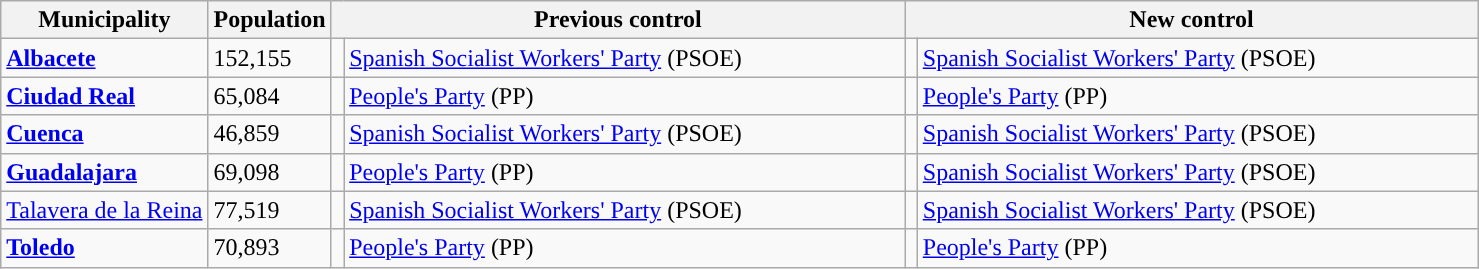<table class="wikitable sortable">
<tr>
<th>Municipality</th>
<th>Population</th>
<th colspan="2" style="width:375px;">Previous control</th>
<th colspan="2" style="width:375px;">New control</th>
</tr>
<tr>
<td><strong><a href='#'>Albacete</a></strong></td>
<td>152,155</td>
<td width="1" style="color:inherit;background:"></td>
<td><a href='#'>Spanish Socialist Workers' Party</a> (PSOE)</td>
<td width="1" style="color:inherit;background:"></td>
<td><a href='#'>Spanish Socialist Workers' Party</a> (PSOE)</td>
</tr>
<tr>
<td><strong><a href='#'>Ciudad Real</a></strong></td>
<td>65,084</td>
<td style="color:inherit;background:"></td>
<td><a href='#'>People's Party</a> (PP)</td>
<td style="color:inherit;background:"></td>
<td><a href='#'>People's Party</a> (PP)</td>
</tr>
<tr>
<td><strong><a href='#'>Cuenca</a></strong></td>
<td>46,859</td>
<td style="color:inherit;background:"></td>
<td><a href='#'>Spanish Socialist Workers' Party</a> (PSOE)</td>
<td style="color:inherit;background:"></td>
<td><a href='#'>Spanish Socialist Workers' Party</a> (PSOE)</td>
</tr>
<tr>
<td><strong><a href='#'>Guadalajara</a></strong></td>
<td>69,098</td>
<td style="color:inherit;background:"></td>
<td><a href='#'>People's Party</a> (PP)</td>
<td style="color:inherit;background:"></td>
<td><a href='#'>Spanish Socialist Workers' Party</a> (PSOE)</td>
</tr>
<tr>
<td><a href='#'>Talavera de la Reina</a></td>
<td>77,519</td>
<td style="color:inherit;background:"></td>
<td><a href='#'>Spanish Socialist Workers' Party</a> (PSOE)</td>
<td style="color:inherit;background:"></td>
<td><a href='#'>Spanish Socialist Workers' Party</a> (PSOE)</td>
</tr>
<tr>
<td><strong><a href='#'>Toledo</a></strong></td>
<td>70,893</td>
<td style="color:inherit;background:"></td>
<td><a href='#'>People's Party</a> (PP)</td>
<td style="color:inherit;background:"></td>
<td><a href='#'>People's Party</a> (PP)</td>
</tr>
</table>
